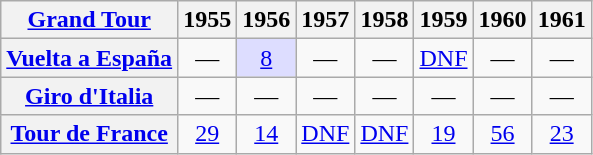<table class="wikitable plainrowheaders">
<tr>
<th scope="col"><a href='#'>Grand Tour</a></th>
<th scope="col">1955</th>
<th scope="col">1956</th>
<th scope="col">1957</th>
<th scope="col">1958</th>
<th scope="col">1959</th>
<th scope="col">1960</th>
<th scope="col">1961</th>
</tr>
<tr style="text-align:center;">
<th scope="row"> <a href='#'>Vuelta a España</a></th>
<td>—</td>
<td style="background:#ddf;"><a href='#'>8</a></td>
<td>—</td>
<td>—</td>
<td><a href='#'>DNF</a></td>
<td>—</td>
<td>—</td>
</tr>
<tr style="text-align:center;">
<th scope="row"> <a href='#'>Giro d'Italia</a></th>
<td>—</td>
<td>—</td>
<td>—</td>
<td>—</td>
<td>—</td>
<td>—</td>
<td>—</td>
</tr>
<tr style="text-align:center;">
<th scope="row"> <a href='#'>Tour de France</a></th>
<td><a href='#'>29</a></td>
<td><a href='#'>14</a></td>
<td><a href='#'>DNF</a></td>
<td><a href='#'>DNF</a></td>
<td><a href='#'>19</a></td>
<td><a href='#'>56</a></td>
<td><a href='#'>23</a></td>
</tr>
</table>
